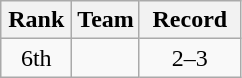<table class="wikitable" style="text-align: center;">
<tr>
<th width=40>Rank</th>
<th width=fit>Team</th>
<th width=60>Record</th>
</tr>
<tr>
<td>6th</td>
<td align=left></td>
<td>2–3</td>
</tr>
</table>
